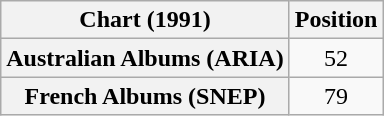<table class="wikitable plainrowheaders" style="text-align:center">
<tr>
<th scope="col">Chart (1991)</th>
<th scope="col">Position</th>
</tr>
<tr>
<th scope="row">Australian Albums (ARIA)</th>
<td style="text-align:center;">52</td>
</tr>
<tr>
<th scope="row">French Albums (SNEP)</th>
<td>79</td>
</tr>
</table>
